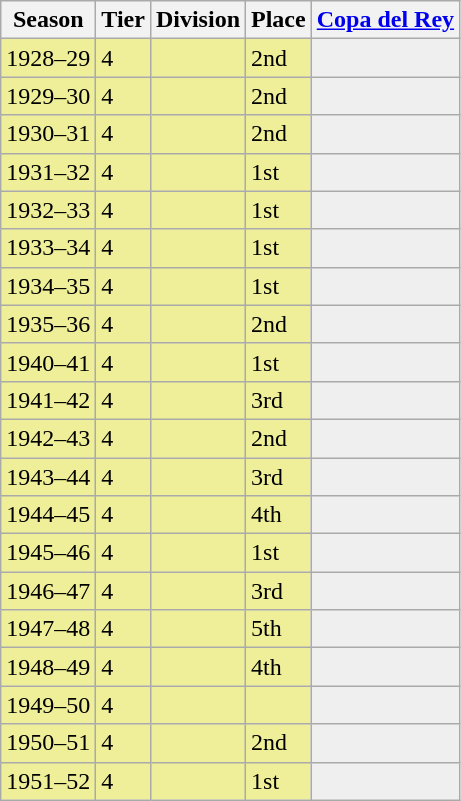<table class="wikitable">
<tr style="background:#f0f6fa;">
<th>Season</th>
<th>Tier</th>
<th>Division</th>
<th>Place</th>
<th><a href='#'>Copa del Rey</a></th>
</tr>
<tr>
<td style="background:#EFEF99;">1928–29</td>
<td style="background:#EFEF99;">4</td>
<td style="background:#EFEF99;"></td>
<td style="background:#EFEF99;">2nd</td>
<th style="background:#efefef;"></th>
</tr>
<tr>
<td style="background:#EFEF99;">1929–30</td>
<td style="background:#EFEF99;">4</td>
<td style="background:#EFEF99;"></td>
<td style="background:#EFEF99;">2nd</td>
<th style="background:#efefef;"></th>
</tr>
<tr>
<td style="background:#EFEF99;">1930–31</td>
<td style="background:#EFEF99;">4</td>
<td style="background:#EFEF99;"></td>
<td style="background:#EFEF99;">2nd</td>
<th style="background:#efefef;"></th>
</tr>
<tr>
<td style="background:#EFEF99;">1931–32</td>
<td style="background:#EFEF99;">4</td>
<td style="background:#EFEF99;"></td>
<td style="background:#EFEF99;">1st</td>
<th style="background:#efefef;"></th>
</tr>
<tr>
<td style="background:#EFEF99;">1932–33</td>
<td style="background:#EFEF99;">4</td>
<td style="background:#EFEF99;"></td>
<td style="background:#EFEF99;">1st</td>
<th style="background:#efefef;"></th>
</tr>
<tr>
<td style="background:#EFEF99;">1933–34</td>
<td style="background:#EFEF99;">4</td>
<td style="background:#EFEF99;"></td>
<td style="background:#EFEF99;">1st</td>
<th style="background:#efefef;"></th>
</tr>
<tr>
<td style="background:#EFEF99;">1934–35</td>
<td style="background:#EFEF99;">4</td>
<td style="background:#EFEF99;"></td>
<td style="background:#EFEF99;">1st</td>
<th style="background:#efefef;"></th>
</tr>
<tr>
<td style="background:#EFEF99;">1935–36</td>
<td style="background:#EFEF99;">4</td>
<td style="background:#EFEF99;"></td>
<td style="background:#EFEF99;">2nd</td>
<th style="background:#efefef;"></th>
</tr>
<tr>
<td style="background:#EFEF99;">1940–41</td>
<td style="background:#EFEF99;">4</td>
<td style="background:#EFEF99;"></td>
<td style="background:#EFEF99;">1st</td>
<th style="background:#efefef;"></th>
</tr>
<tr>
<td style="background:#EFEF99;">1941–42</td>
<td style="background:#EFEF99;">4</td>
<td style="background:#EFEF99;"></td>
<td style="background:#EFEF99;">3rd</td>
<th style="background:#efefef;"></th>
</tr>
<tr>
<td style="background:#EFEF99;">1942–43</td>
<td style="background:#EFEF99;">4</td>
<td style="background:#EFEF99;"></td>
<td style="background:#EFEF99;">2nd</td>
<th style="background:#efefef;"></th>
</tr>
<tr>
<td style="background:#EFEF99;">1943–44</td>
<td style="background:#EFEF99;">4</td>
<td style="background:#EFEF99;"></td>
<td style="background:#EFEF99;">3rd</td>
<th style="background:#efefef;"></th>
</tr>
<tr>
<td style="background:#EFEF99;">1944–45</td>
<td style="background:#EFEF99;">4</td>
<td style="background:#EFEF99;"></td>
<td style="background:#EFEF99;">4th</td>
<th style="background:#efefef;"></th>
</tr>
<tr>
<td style="background:#EFEF99;">1945–46</td>
<td style="background:#EFEF99;">4</td>
<td style="background:#EFEF99;"></td>
<td style="background:#EFEF99;">1st</td>
<th style="background:#efefef;"></th>
</tr>
<tr>
<td style="background:#EFEF99;">1946–47</td>
<td style="background:#EFEF99;">4</td>
<td style="background:#EFEF99;"></td>
<td style="background:#EFEF99;">3rd</td>
<th style="background:#efefef;"></th>
</tr>
<tr>
<td style="background:#EFEF99;">1947–48</td>
<td style="background:#EFEF99;">4</td>
<td style="background:#EFEF99;"></td>
<td style="background:#EFEF99;">5th</td>
<th style="background:#efefef;"></th>
</tr>
<tr>
<td style="background:#EFEF99;">1948–49</td>
<td style="background:#EFEF99;">4</td>
<td style="background:#EFEF99;"></td>
<td style="background:#EFEF99;">4th</td>
<th style="background:#efefef;"></th>
</tr>
<tr>
<td style="background:#EFEF99;">1949–50</td>
<td style="background:#EFEF99;">4</td>
<td style="background:#EFEF99;"></td>
<td style="background:#EFEF99;"></td>
<th style="background:#efefef;"></th>
</tr>
<tr>
<td style="background:#EFEF99;">1950–51</td>
<td style="background:#EFEF99;">4</td>
<td style="background:#EFEF99;"></td>
<td style="background:#EFEF99;">2nd</td>
<th style="background:#efefef;"></th>
</tr>
<tr>
<td style="background:#EFEF99;">1951–52</td>
<td style="background:#EFEF99;">4</td>
<td style="background:#EFEF99;"></td>
<td style="background:#EFEF99;">1st</td>
<th style="background:#efefef;"></th>
</tr>
</table>
